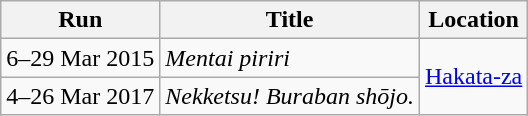<table class="wikitable">
<tr>
<th>Run</th>
<th>Title</th>
<th>Location</th>
</tr>
<tr>
<td>6–29 Mar 2015</td>
<td><em>Mentai piriri</em></td>
<td rowspan="2"><a href='#'>Hakata-za</a></td>
</tr>
<tr>
<td>4–26 Mar 2017</td>
<td><em>Nekketsu! Buraban shōjo.</em></td>
</tr>
</table>
